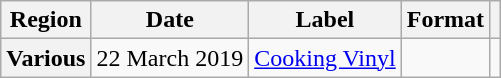<table class="wikitable plainrowheaders">
<tr>
<th scope="col">Region</th>
<th scope="col">Date</th>
<th scope="col">Label</th>
<th scope="col">Format</th>
<th scope="col"></th>
</tr>
<tr>
<th scope="row">Various</th>
<td>22 March 2019</td>
<td><a href='#'>Cooking Vinyl</a></td>
<td></td>
<td style="text-align:center;"></td>
</tr>
</table>
